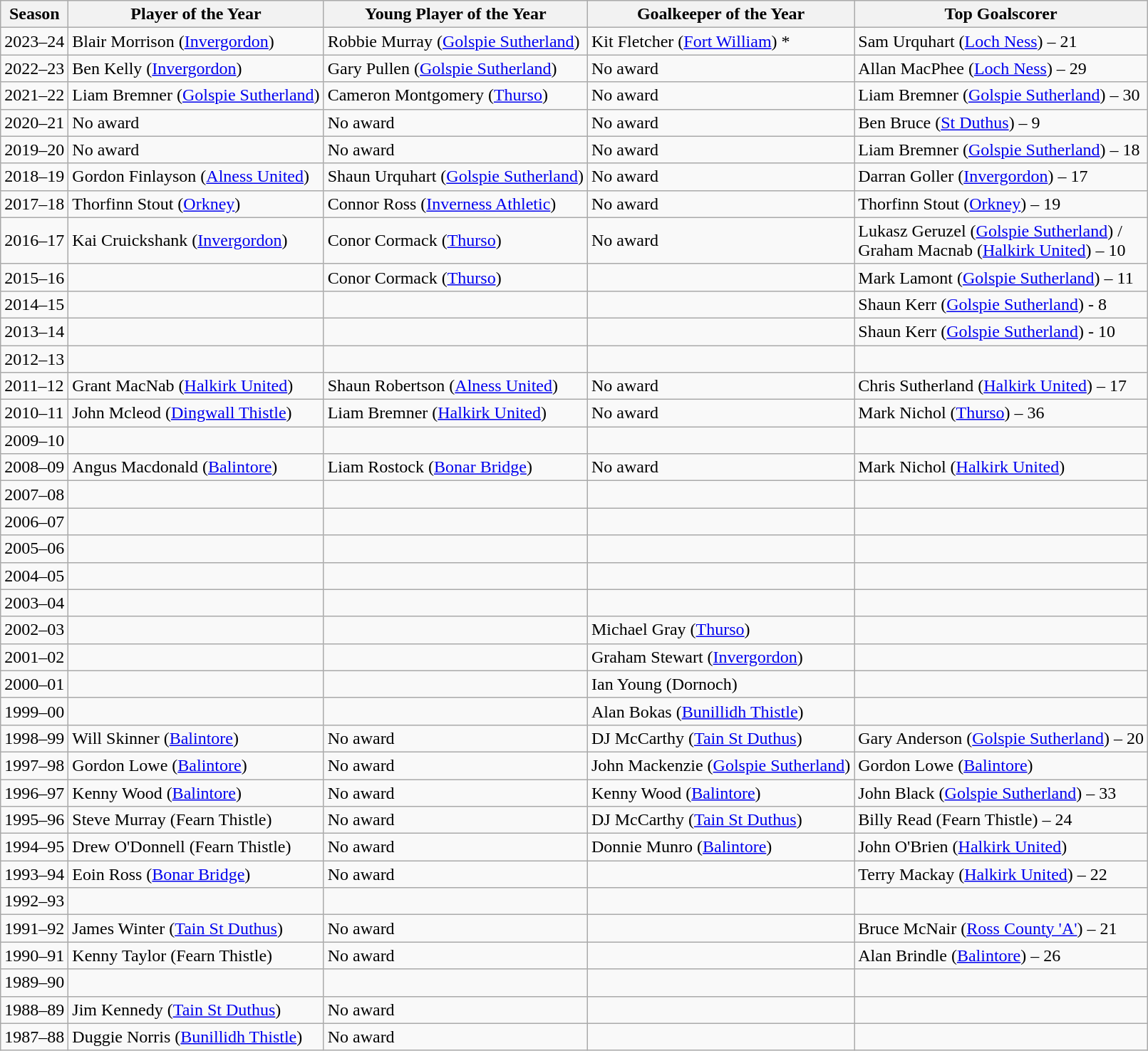<table class="wikitable">
<tr>
<th>Season</th>
<th>Player of the Year</th>
<th>Young Player of the Year</th>
<th>Goalkeeper of the Year</th>
<th>Top Goalscorer</th>
</tr>
<tr>
<td>2023–24</td>
<td>Blair Morrison (<a href='#'>Invergordon</a>)</td>
<td>Robbie Murray (<a href='#'>Golspie Sutherland</a>)</td>
<td>Kit Fletcher (<a href='#'>Fort William</a>) *</td>
<td>Sam Urquhart (<a href='#'>Loch Ness</a>) – 21</td>
</tr>
<tr>
<td>2022–23</td>
<td>Ben Kelly (<a href='#'>Invergordon</a>)</td>
<td>Gary Pullen (<a href='#'>Golspie Sutherland</a>)</td>
<td>No award</td>
<td>Allan MacPhee (<a href='#'>Loch Ness</a>) – 29</td>
</tr>
<tr>
<td>2021–22</td>
<td>Liam Bremner (<a href='#'>Golspie Sutherland</a>)</td>
<td>Cameron Montgomery (<a href='#'>Thurso</a>)</td>
<td>No award</td>
<td>Liam Bremner (<a href='#'>Golspie Sutherland</a>) – 30</td>
</tr>
<tr>
<td>2020–21</td>
<td>No award</td>
<td>No award</td>
<td>No award</td>
<td>Ben Bruce (<a href='#'>St Duthus</a>) – 9</td>
</tr>
<tr>
<td>2019–20</td>
<td>No award</td>
<td>No award</td>
<td>No award</td>
<td>Liam Bremner (<a href='#'>Golspie Sutherland</a>) – 18</td>
</tr>
<tr>
<td>2018–19</td>
<td>Gordon Finlayson (<a href='#'>Alness United</a>)</td>
<td>Shaun Urquhart (<a href='#'>Golspie Sutherland</a>)</td>
<td>No award</td>
<td>Darran Goller (<a href='#'>Invergordon</a>) – 17</td>
</tr>
<tr>
<td>2017–18</td>
<td>Thorfinn Stout (<a href='#'>Orkney</a>)</td>
<td>Connor Ross (<a href='#'>Inverness Athletic</a>)</td>
<td>No award</td>
<td>Thorfinn Stout (<a href='#'>Orkney</a>) – 19</td>
</tr>
<tr>
<td>2016–17</td>
<td>Kai Cruickshank (<a href='#'>Invergordon</a>)</td>
<td>Conor Cormack (<a href='#'>Thurso</a>)</td>
<td>No award</td>
<td>Lukasz Geruzel (<a href='#'>Golspie Sutherland</a>) /<br>Graham Macnab (<a href='#'>Halkirk United</a>) – 10</td>
</tr>
<tr>
<td>2015–16</td>
<td></td>
<td>Conor Cormack (<a href='#'>Thurso</a>)</td>
<td></td>
<td>Mark Lamont (<a href='#'>Golspie Sutherland</a>) – 11</td>
</tr>
<tr>
<td>2014–15</td>
<td></td>
<td></td>
<td></td>
<td>Shaun Kerr (<a href='#'>Golspie Sutherland</a>) - 8</td>
</tr>
<tr>
<td>2013–14</td>
<td></td>
<td></td>
<td></td>
<td>Shaun Kerr (<a href='#'>Golspie Sutherland</a>) - 10</td>
</tr>
<tr>
<td>2012–13</td>
<td></td>
<td></td>
<td></td>
<td></td>
</tr>
<tr>
<td>2011–12</td>
<td>Grant MacNab (<a href='#'>Halkirk United</a>)</td>
<td>Shaun Robertson (<a href='#'>Alness United</a>)</td>
<td>No award</td>
<td>Chris Sutherland (<a href='#'>Halkirk United</a>) – 17</td>
</tr>
<tr>
<td>2010–11</td>
<td>John Mcleod (<a href='#'>Dingwall Thistle</a>)</td>
<td>Liam Bremner (<a href='#'>Halkirk United</a>)</td>
<td>No award</td>
<td>Mark Nichol (<a href='#'>Thurso</a>) – 36</td>
</tr>
<tr>
<td>2009–10</td>
<td></td>
<td></td>
<td></td>
<td></td>
</tr>
<tr>
<td>2008–09</td>
<td>Angus Macdonald (<a href='#'>Balintore</a>)</td>
<td>Liam Rostock (<a href='#'>Bonar Bridge</a>)</td>
<td>No award</td>
<td>Mark Nichol (<a href='#'>Halkirk United</a>)</td>
</tr>
<tr>
<td>2007–08</td>
<td></td>
<td></td>
<td></td>
<td></td>
</tr>
<tr>
<td>2006–07</td>
<td></td>
<td></td>
<td></td>
<td></td>
</tr>
<tr>
<td>2005–06</td>
<td></td>
<td></td>
<td></td>
<td></td>
</tr>
<tr>
<td>2004–05</td>
<td></td>
<td></td>
<td></td>
<td></td>
</tr>
<tr>
<td>2003–04</td>
<td></td>
<td></td>
<td></td>
<td></td>
</tr>
<tr>
<td>2002–03</td>
<td></td>
<td></td>
<td>Michael Gray (<a href='#'>Thurso</a>)</td>
<td></td>
</tr>
<tr>
<td>2001–02</td>
<td></td>
<td></td>
<td>Graham Stewart (<a href='#'>Invergordon</a>)</td>
<td></td>
</tr>
<tr>
<td>2000–01</td>
<td></td>
<td></td>
<td>Ian Young (Dornoch)</td>
<td></td>
</tr>
<tr>
<td>1999–00</td>
<td></td>
<td></td>
<td>Alan Bokas (<a href='#'>Bunillidh Thistle</a>)</td>
<td></td>
</tr>
<tr>
<td>1998–99</td>
<td>Will Skinner (<a href='#'>Balintore</a>)</td>
<td>No award</td>
<td>DJ McCarthy (<a href='#'>Tain St Duthus</a>)</td>
<td>Gary Anderson (<a href='#'>Golspie Sutherland</a>) – 20</td>
</tr>
<tr>
<td>1997–98</td>
<td>Gordon Lowe (<a href='#'>Balintore</a>)</td>
<td>No award</td>
<td>John Mackenzie (<a href='#'>Golspie Sutherland</a>)</td>
<td>Gordon Lowe (<a href='#'>Balintore</a>)</td>
</tr>
<tr>
<td>1996–97</td>
<td>Kenny Wood (<a href='#'>Balintore</a>)</td>
<td>No award</td>
<td>Kenny Wood (<a href='#'>Balintore</a>)</td>
<td>John Black (<a href='#'>Golspie Sutherland</a>) – 33</td>
</tr>
<tr>
<td>1995–96</td>
<td>Steve Murray (Fearn Thistle)</td>
<td>No award</td>
<td>DJ McCarthy (<a href='#'>Tain St Duthus</a>)</td>
<td>Billy Read (Fearn Thistle) – 24</td>
</tr>
<tr>
<td>1994–95</td>
<td>Drew O'Donnell (Fearn Thistle)</td>
<td>No award</td>
<td>Donnie Munro (<a href='#'>Balintore</a>)</td>
<td>John O'Brien (<a href='#'>Halkirk United</a>)</td>
</tr>
<tr>
<td>1993–94</td>
<td>Eoin Ross (<a href='#'>Bonar Bridge</a>)</td>
<td>No award</td>
<td></td>
<td>Terry Mackay (<a href='#'>Halkirk United</a>) – 22</td>
</tr>
<tr>
<td>1992–93</td>
<td></td>
<td></td>
<td></td>
<td></td>
</tr>
<tr>
<td>1991–92</td>
<td>James Winter (<a href='#'>Tain St Duthus</a>)</td>
<td>No award</td>
<td></td>
<td>Bruce McNair (<a href='#'>Ross County 'A'</a>) – 21</td>
</tr>
<tr>
<td>1990–91</td>
<td>Kenny Taylor (Fearn Thistle)</td>
<td>No award</td>
<td></td>
<td>Alan Brindle (<a href='#'>Balintore</a>) – 26</td>
</tr>
<tr>
<td>1989–90</td>
<td></td>
<td></td>
<td></td>
<td></td>
</tr>
<tr>
<td>1988–89</td>
<td>Jim Kennedy (<a href='#'>Tain St Duthus</a>)</td>
<td>No award</td>
<td></td>
<td></td>
</tr>
<tr>
<td>1987–88</td>
<td>Duggie Norris (<a href='#'>Bunillidh Thistle</a>)</td>
<td>No award</td>
<td></td>
<td></td>
</tr>
</table>
